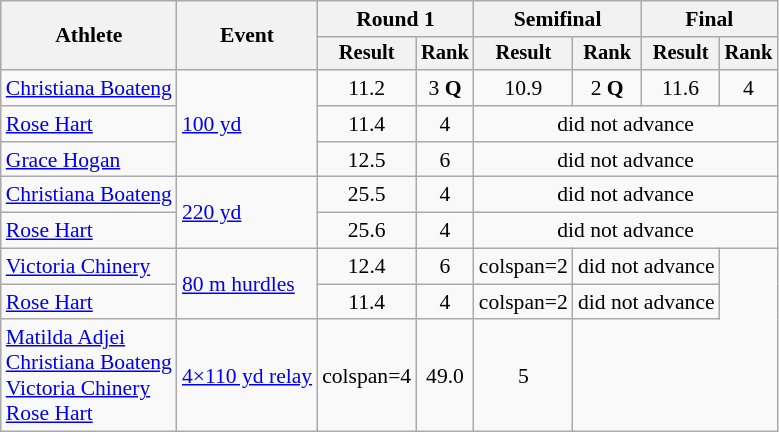<table class=wikitable style=font-size:90%>
<tr>
<th rowspan=2>Athlete</th>
<th rowspan=2>Event</th>
<th colspan=2>Round 1</th>
<th colspan=2>Semifinal</th>
<th colspan=2>Final</th>
</tr>
<tr style=font-size:95%>
<th>Result</th>
<th>Rank</th>
<th>Result</th>
<th>Rank</th>
<th>Result</th>
<th>Rank</th>
</tr>
<tr align=center>
<td align=left><a href='#'>Christiana Boateng</a></td>
<td align=left rowspan=3><a href='#'>100 yd</a></td>
<td>11.2</td>
<td>3 <strong>Q</strong></td>
<td>10.9</td>
<td>2 <strong>Q</strong></td>
<td>11.6</td>
<td>4</td>
</tr>
<tr align=center>
<td align=left><a href='#'>Rose Hart</a></td>
<td>11.4</td>
<td>4</td>
<td colspan=4>did not advance</td>
</tr>
<tr align=center>
<td align=left><a href='#'>Grace Hogan</a></td>
<td>12.5</td>
<td>6</td>
<td colspan=4>did not advance</td>
</tr>
<tr align=center>
<td align=left><a href='#'>Christiana Boateng</a></td>
<td align=left rowspan=2><a href='#'>220 yd</a></td>
<td>25.5</td>
<td>4</td>
<td colspan=4>did not advance</td>
</tr>
<tr align=center>
<td align=left><a href='#'>Rose Hart</a></td>
<td>25.6</td>
<td>4</td>
<td colspan=4>did not advance</td>
</tr>
<tr align=center>
<td align=left><a href='#'>Victoria Chinery</a></td>
<td align=left rowspan=2><a href='#'>80 m hurdles</a></td>
<td>12.4</td>
<td>6</td>
<td>colspan=2 </td>
<td colspan=2>did not advance</td>
</tr>
<tr align=center>
<td align=left><a href='#'>Rose Hart</a></td>
<td>11.4</td>
<td>4</td>
<td>colspan=2 </td>
<td colspan=2>did not advance</td>
</tr>
<tr align=center>
<td align=left><a href='#'>Matilda Adjei</a><br><a href='#'>Christiana Boateng</a><br><a href='#'>Victoria Chinery</a><br><a href='#'>Rose Hart</a></td>
<td align=left><a href='#'>4×110 yd relay</a></td>
<td>colspan=4 </td>
<td>49.0</td>
<td>5</td>
</tr>
</table>
